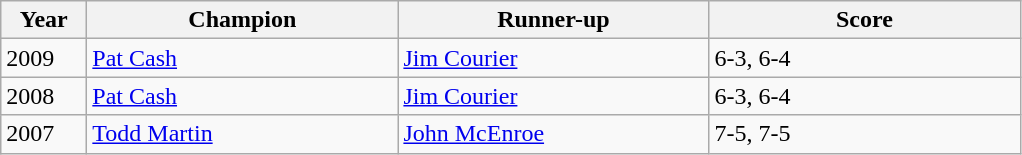<table class="wikitable">
<tr>
<th width=50>Year</th>
<th width=200>Champion</th>
<th width=200>Runner-up</th>
<th width=200>Score</th>
</tr>
<tr>
<td>2009</td>
<td><a href='#'>Pat Cash</a></td>
<td><a href='#'>Jim Courier</a></td>
<td>6-3, 6-4</td>
</tr>
<tr>
<td>2008</td>
<td><a href='#'>Pat Cash</a></td>
<td><a href='#'>Jim Courier</a></td>
<td>6-3, 6-4</td>
</tr>
<tr>
<td>2007</td>
<td><a href='#'>Todd Martin</a></td>
<td><a href='#'>John McEnroe</a></td>
<td>7-5, 7-5</td>
</tr>
</table>
